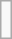<table class="wikitable" style="text-align:center">
<tr>
<td colspan="7"><br></td>
</tr>
</table>
